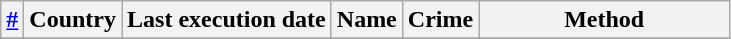<table class="wikitable sortable">
<tr>
<th><a href='#'>#</a></th>
<th>Country</th>
<th>Last execution date</th>
<th>Name</th>
<th>Crime</th>
<th style="width:160px;">Method</th>
</tr>
<tr>
</tr>
</table>
